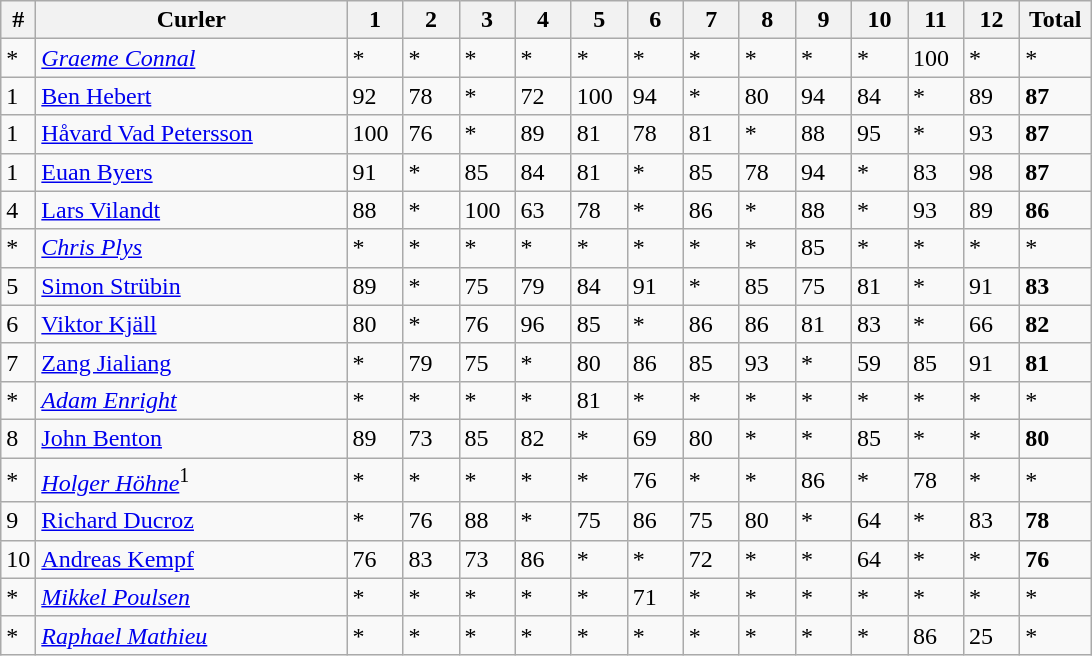<table class="wikitable">
<tr>
<th>#</th>
<th width=200>Curler</th>
<th width=30>1</th>
<th width=30>2</th>
<th width=30>3</th>
<th width=30>4</th>
<th width=30>5</th>
<th width=30>6</th>
<th width=30>7</th>
<th width=30>8</th>
<th width=30>9</th>
<th width=30>10</th>
<th width=30>11</th>
<th width=30>12</th>
<th width=40>Total</th>
</tr>
<tr>
<td>*</td>
<td> <em><a href='#'>Graeme Connal</a></em></td>
<td>*</td>
<td>*</td>
<td>*</td>
<td>*</td>
<td>*</td>
<td>*</td>
<td>*</td>
<td>*</td>
<td>*</td>
<td>*</td>
<td>100</td>
<td>*</td>
<td>*</td>
</tr>
<tr>
<td>1</td>
<td> <a href='#'>Ben Hebert</a></td>
<td>92</td>
<td>78</td>
<td>*</td>
<td>72</td>
<td>100</td>
<td>94</td>
<td>*</td>
<td>80</td>
<td>94</td>
<td>84</td>
<td>*</td>
<td>89</td>
<td><strong>87</strong></td>
</tr>
<tr>
<td>1</td>
<td> <a href='#'>Håvard Vad Petersson</a></td>
<td>100</td>
<td>76</td>
<td>*</td>
<td>89</td>
<td>81</td>
<td>78</td>
<td>81</td>
<td>*</td>
<td>88</td>
<td>95</td>
<td>*</td>
<td>93</td>
<td><strong>87</strong></td>
</tr>
<tr>
<td>1</td>
<td> <a href='#'>Euan Byers</a></td>
<td>91</td>
<td>*</td>
<td>85</td>
<td>84</td>
<td>81</td>
<td>*</td>
<td>85</td>
<td>78</td>
<td>94</td>
<td>*</td>
<td>83</td>
<td>98</td>
<td><strong>87</strong></td>
</tr>
<tr>
<td>4</td>
<td> <a href='#'>Lars Vilandt</a></td>
<td>88</td>
<td>*</td>
<td>100</td>
<td>63</td>
<td>78</td>
<td>*</td>
<td>86</td>
<td>*</td>
<td>88</td>
<td>*</td>
<td>93</td>
<td>89</td>
<td><strong>86</strong></td>
</tr>
<tr>
<td>*</td>
<td> <em><a href='#'>Chris Plys</a></em></td>
<td>*</td>
<td>*</td>
<td>*</td>
<td>*</td>
<td>*</td>
<td>*</td>
<td>*</td>
<td>*</td>
<td>85</td>
<td>*</td>
<td>*</td>
<td>*</td>
<td>*</td>
</tr>
<tr>
<td>5</td>
<td> <a href='#'>Simon Strübin</a></td>
<td>89</td>
<td>*</td>
<td>75</td>
<td>79</td>
<td>84</td>
<td>91</td>
<td>*</td>
<td>85</td>
<td>75</td>
<td>81</td>
<td>*</td>
<td>91</td>
<td><strong>83</strong></td>
</tr>
<tr>
<td>6</td>
<td> <a href='#'>Viktor Kjäll</a></td>
<td>80</td>
<td>*</td>
<td>76</td>
<td>96</td>
<td>85</td>
<td>*</td>
<td>86</td>
<td>86</td>
<td>81</td>
<td>83</td>
<td>*</td>
<td>66</td>
<td><strong>82</strong></td>
</tr>
<tr>
<td>7</td>
<td> <a href='#'>Zang Jialiang</a></td>
<td>*</td>
<td>79</td>
<td>75</td>
<td>*</td>
<td>80</td>
<td>86</td>
<td>85</td>
<td>93</td>
<td>*</td>
<td>59</td>
<td>85</td>
<td>91</td>
<td><strong>81</strong></td>
</tr>
<tr>
<td>*</td>
<td> <em><a href='#'>Adam Enright</a></em></td>
<td>*</td>
<td>*</td>
<td>*</td>
<td>*</td>
<td>81</td>
<td>*</td>
<td>*</td>
<td>*</td>
<td>*</td>
<td>*</td>
<td>*</td>
<td>*</td>
<td>*</td>
</tr>
<tr>
<td>8</td>
<td> <a href='#'>John Benton</a></td>
<td>89</td>
<td>73</td>
<td>85</td>
<td>82</td>
<td>*</td>
<td>69</td>
<td>80</td>
<td>*</td>
<td>*</td>
<td>85</td>
<td>*</td>
<td>*</td>
<td><strong>80</strong></td>
</tr>
<tr>
<td>*</td>
<td> <em><a href='#'>Holger Höhne</a></em><sup>1</sup></td>
<td>*</td>
<td>*</td>
<td>*</td>
<td>*</td>
<td>*</td>
<td>76</td>
<td>*</td>
<td>*</td>
<td>86</td>
<td>*</td>
<td>78</td>
<td>*</td>
<td>*</td>
</tr>
<tr>
<td>9</td>
<td> <a href='#'>Richard Ducroz</a></td>
<td>*</td>
<td>76</td>
<td>88</td>
<td>*</td>
<td>75</td>
<td>86</td>
<td>75</td>
<td>80</td>
<td>*</td>
<td>64</td>
<td>*</td>
<td>83</td>
<td><strong>78</strong></td>
</tr>
<tr>
<td>10</td>
<td> <a href='#'>Andreas Kempf</a></td>
<td>76</td>
<td>83</td>
<td>73</td>
<td>86</td>
<td>*</td>
<td>*</td>
<td>72</td>
<td>*</td>
<td>*</td>
<td>64</td>
<td>*</td>
<td>*</td>
<td><strong>76</strong></td>
</tr>
<tr>
<td>*</td>
<td> <em><a href='#'>Mikkel Poulsen</a></em></td>
<td>*</td>
<td>*</td>
<td>*</td>
<td>*</td>
<td>*</td>
<td>71</td>
<td>*</td>
<td>*</td>
<td>*</td>
<td>*</td>
<td>*</td>
<td>*</td>
<td>*</td>
</tr>
<tr>
<td>*</td>
<td> <em><a href='#'>Raphael Mathieu</a></em></td>
<td>*</td>
<td>*</td>
<td>*</td>
<td>*</td>
<td>*</td>
<td>*</td>
<td>*</td>
<td>*</td>
<td>*</td>
<td>*</td>
<td>86</td>
<td>25</td>
<td>*</td>
</tr>
</table>
